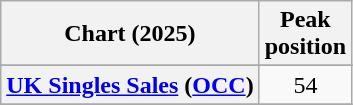<table class="wikitable sortable plainrowheaders" style="text-align:center">
<tr>
<th scope="col">Chart (2025)</th>
<th scope="col">Peak<br>position</th>
</tr>
<tr>
</tr>
<tr>
<th scope="row"><a href='#'>UK Singles Sales</a> (<a href='#'>OCC</a>)</th>
<td>54</td>
</tr>
<tr>
</tr>
</table>
